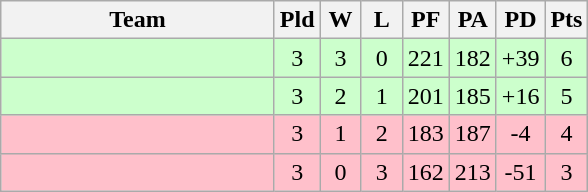<table class="wikitable" style="text-align:center;">
<tr>
<th width=175>Team</th>
<th width=20  abbr="Played">Pld</th>
<th width=20  abbr="Won">W</th>
<th width=20  abbr="Lost">L</th>
<th width=20  abbr="Points">PF</th>
<th width=20  abbr="Points Against">PA</th>
<th width=25  abbr="Points Difference">PD</th>
<th width=20  abbr="Points">Pts</th>
</tr>
<tr bgcolor="ccffcc">
<td style="text-align:left"></td>
<td>3</td>
<td>3</td>
<td>0</td>
<td>221</td>
<td>182</td>
<td>+39</td>
<td>6</td>
</tr>
<tr bgcolor="ccffcc">
<td style="text-align:left"></td>
<td>3</td>
<td>2</td>
<td>1</td>
<td>201</td>
<td>185</td>
<td>+16</td>
<td>5</td>
</tr>
<tr bgcolor="pink">
<td style="text-align:left"></td>
<td>3</td>
<td>1</td>
<td>2</td>
<td>183</td>
<td>187</td>
<td>-4</td>
<td>4</td>
</tr>
<tr bgcolor="pink">
<td style="text-align:left"></td>
<td>3</td>
<td>0</td>
<td>3</td>
<td>162</td>
<td>213</td>
<td>-51</td>
<td>3</td>
</tr>
</table>
